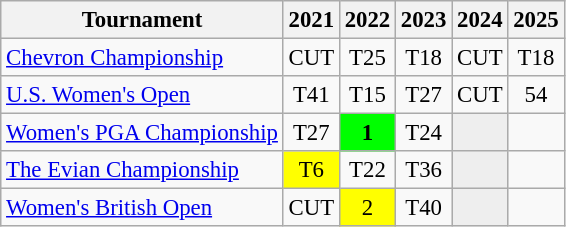<table class="wikitable" style="font-size:95%;text-align:center;">
<tr>
<th>Tournament</th>
<th>2021</th>
<th>2022</th>
<th>2023</th>
<th>2024</th>
<th>2025</th>
</tr>
<tr>
<td align=left><a href='#'>Chevron Championship</a></td>
<td>CUT</td>
<td>T25</td>
<td>T18</td>
<td>CUT</td>
<td>T18</td>
</tr>
<tr>
<td align=left><a href='#'>U.S. Women's Open</a></td>
<td>T41</td>
<td>T15</td>
<td>T27</td>
<td>CUT</td>
<td>54</td>
</tr>
<tr>
<td align=left><a href='#'>Women's PGA Championship</a></td>
<td>T27</td>
<td style="background:lime;"><strong>1</strong></td>
<td>T24</td>
<td style="background:#eeeeee;"></td>
<td></td>
</tr>
<tr>
<td align=left><a href='#'>The Evian Championship</a></td>
<td style="background:yellow;">T6</td>
<td>T22</td>
<td>T36</td>
<td style="background:#eeeeee;"></td>
<td></td>
</tr>
<tr>
<td align=left><a href='#'>Women's British Open</a></td>
<td>CUT</td>
<td style="background:yellow;">2</td>
<td>T40</td>
<td style="background:#eeeeee;"></td>
<td></td>
</tr>
</table>
